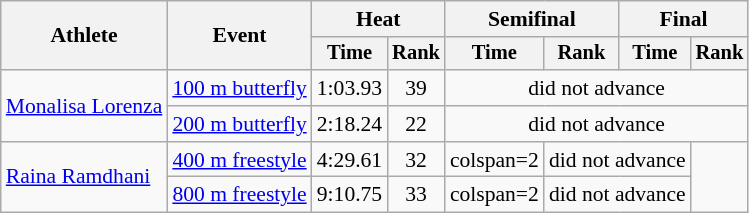<table class=wikitable style="font-size:90%">
<tr>
<th rowspan="2">Athlete</th>
<th rowspan="2">Event</th>
<th colspan="2">Heat</th>
<th colspan="2">Semifinal</th>
<th colspan="2">Final</th>
</tr>
<tr style="font-size:95%">
<th>Time</th>
<th>Rank</th>
<th>Time</th>
<th>Rank</th>
<th>Time</th>
<th>Rank</th>
</tr>
<tr align=center>
<td align=left rowspan=2><a href='#'>Monalisa Lorenza</a></td>
<td align=left><a href='#'>100 m butterfly</a></td>
<td>1:03.93</td>
<td>39</td>
<td colspan=4>did not advance</td>
</tr>
<tr align=center>
<td align=left><a href='#'>200 m butterfly</a></td>
<td>2:18.24</td>
<td>22</td>
<td colspan=4>did not advance</td>
</tr>
<tr align=center>
<td align=left rowspan=2><a href='#'>Raina Ramdhani</a></td>
<td align=left><a href='#'>400 m freestyle</a></td>
<td>4:29.61</td>
<td>32</td>
<td>colspan=2 </td>
<td colspan=2>did not advance</td>
</tr>
<tr align=center>
<td align=left><a href='#'>800 m freestyle</a></td>
<td>9:10.75</td>
<td>33</td>
<td>colspan=2 </td>
<td colspan=2>did not advance</td>
</tr>
</table>
